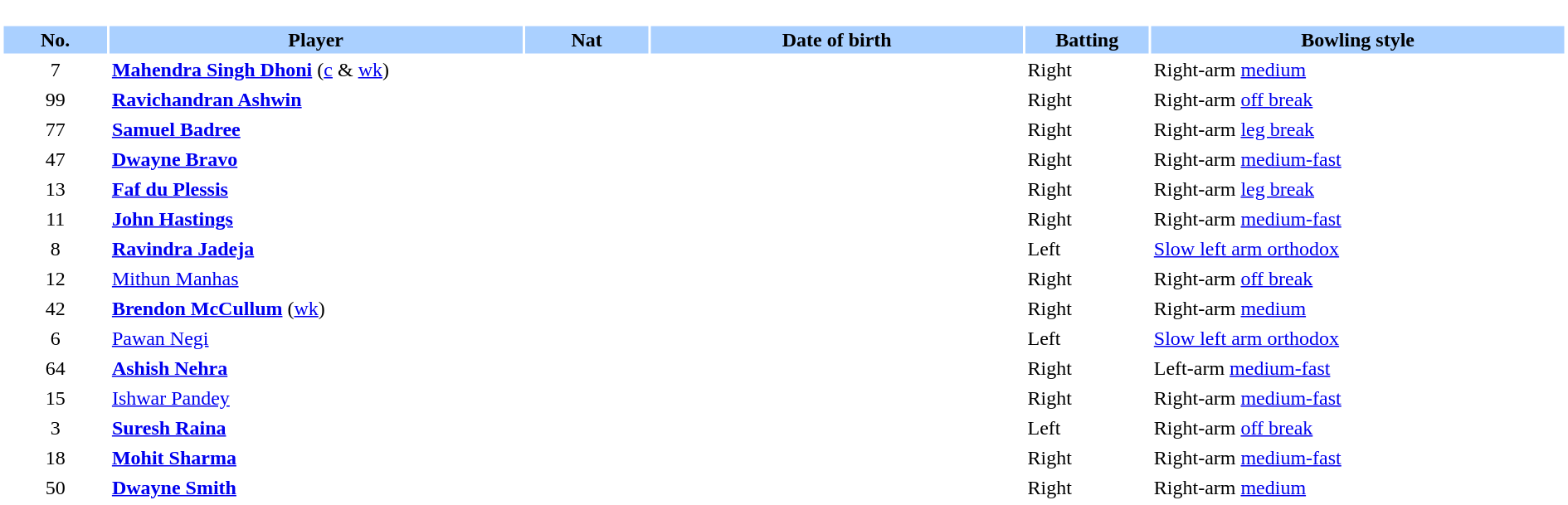<table border="0" style="width:100%;">
<tr>
<td style="vertical-align:top; background:#fff; width:90%;"><br><table border="0" cellspacing="2" cellpadding="2" style="width:100%;">
<tr style="background:#aad0ff;">
<th scope="col" style="width:5%;">No.</th>
<th scope="col" style="width:20%;">Player</th>
<th scope="col" style="width:6%;">Nat</th>
<th scope="col" style="width:18%;">Date of birth</th>
<th scope="col" style="width:6%;">Batting</th>
<th scope="col" style="width:20%;">Bowling style</th>
</tr>
<tr>
<td style="text-align:center">7</td>
<td><strong><a href='#'>Mahendra Singh Dhoni</a></strong> (<a href='#'>c</a> & <a href='#'>wk</a>)</td>
<td style="text-align:center"></td>
<td></td>
<td>Right</td>
<td>Right-arm <a href='#'>medium</a></td>
</tr>
<tr>
<td style="text-align:center">99</td>
<td><strong><a href='#'>Ravichandran Ashwin</a></strong></td>
<td style="text-align:center"></td>
<td></td>
<td>Right</td>
<td>Right-arm <a href='#'>off break</a></td>
</tr>
<tr>
<td style="text-align:center">77</td>
<td><strong><a href='#'>Samuel Badree</a></strong></td>
<td style="text-align:center"></td>
<td></td>
<td>Right</td>
<td>Right-arm <a href='#'>leg break</a></td>
</tr>
<tr>
<td style="text-align:center">47</td>
<td><strong><a href='#'>Dwayne Bravo</a></strong></td>
<td style="text-align:center"></td>
<td></td>
<td>Right</td>
<td>Right-arm <a href='#'>medium-fast</a></td>
</tr>
<tr>
<td style="text-align:center">13</td>
<td><strong><a href='#'>Faf du Plessis</a></strong></td>
<td style="text-align:center"></td>
<td></td>
<td>Right</td>
<td>Right-arm <a href='#'>leg break</a></td>
</tr>
<tr>
<td style="text-align:center">11</td>
<td><strong><a href='#'>John Hastings</a></strong></td>
<td style="text-align:center"></td>
<td></td>
<td>Right</td>
<td>Right-arm <a href='#'>medium-fast</a></td>
</tr>
<tr>
<td style="text-align:center">8</td>
<td><strong><a href='#'>Ravindra Jadeja</a></strong></td>
<td style="text-align:center"></td>
<td></td>
<td>Left</td>
<td><a href='#'>Slow left arm orthodox</a></td>
</tr>
<tr>
<td style="text-align:center">12</td>
<td><a href='#'>Mithun Manhas</a></td>
<td style="text-align:center"></td>
<td></td>
<td>Right</td>
<td>Right-arm <a href='#'>off break</a></td>
</tr>
<tr>
<td style="text-align:center">42</td>
<td><strong><a href='#'>Brendon McCullum</a></strong> (<a href='#'>wk</a>)</td>
<td style="text-align:center"></td>
<td></td>
<td>Right</td>
<td>Right-arm <a href='#'>medium</a></td>
</tr>
<tr>
<td style="text-align:center">6</td>
<td><a href='#'>Pawan Negi</a></td>
<td style="text-align:center"></td>
<td></td>
<td>Left</td>
<td><a href='#'>Slow left arm orthodox</a></td>
</tr>
<tr>
<td style="text-align:center">64</td>
<td><strong><a href='#'>Ashish Nehra</a></strong></td>
<td style="text-align:center"></td>
<td></td>
<td>Right</td>
<td>Left-arm <a href='#'>medium-fast</a></td>
</tr>
<tr>
<td style="text-align:center">15</td>
<td><a href='#'>Ishwar Pandey</a></td>
<td style="text-align:center"></td>
<td></td>
<td>Right</td>
<td>Right-arm <a href='#'>medium-fast</a></td>
</tr>
<tr>
<td style="text-align:center">3</td>
<td><strong><a href='#'>Suresh Raina</a></strong></td>
<td style="text-align:center"></td>
<td></td>
<td>Left</td>
<td>Right-arm <a href='#'>off break</a></td>
</tr>
<tr>
<td style="text-align:center">18</td>
<td><strong><a href='#'>Mohit Sharma</a></strong></td>
<td style="text-align:center"></td>
<td></td>
<td>Right</td>
<td>Right-arm <a href='#'>medium-fast</a></td>
</tr>
<tr>
<td style="text-align:center">50</td>
<td><strong><a href='#'>Dwayne Smith</a></strong></td>
<td style="text-align:center"></td>
<td></td>
<td>Right</td>
<td>Right-arm <a href='#'>medium</a></td>
</tr>
</table>
</td>
</tr>
</table>
